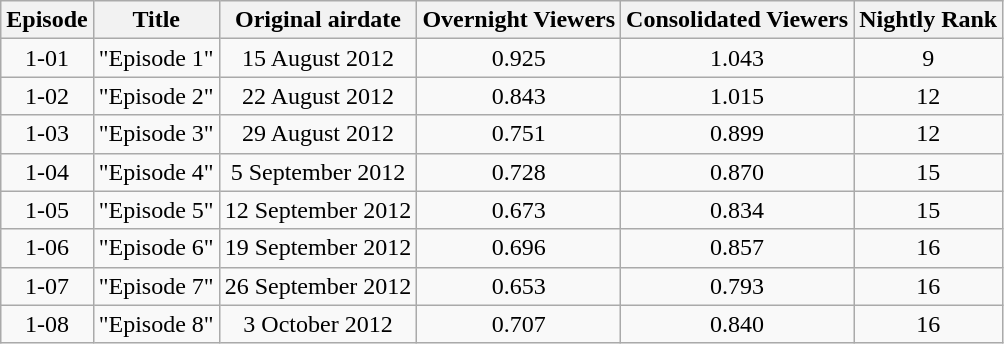<table class="wikitable sortable">
<tr>
<th>Episode</th>
<th>Title</th>
<th>Original airdate</th>
<th>Overnight Viewers</th>
<th>Consolidated Viewers</th>
<th>Nightly Rank</th>
</tr>
<tr>
<td style="text-align:center">1-01</td>
<td style="text-align:center">"Episode 1"</td>
<td style="text-align:center">15 August 2012</td>
<td style="text-align:center">0.925</td>
<td style="text-align:center">1.043</td>
<td style="text-align:center">9</td>
</tr>
<tr>
<td style="text-align:center">1-02</td>
<td style="text-align:center">"Episode 2"</td>
<td style="text-align:center">22 August 2012</td>
<td style="text-align:center">0.843</td>
<td style="text-align:center">1.015</td>
<td style="text-align:center">12</td>
</tr>
<tr>
<td style="text-align:center">1-03</td>
<td style="text-align:center">"Episode 3"</td>
<td style="text-align:center">29 August 2012</td>
<td style="text-align:center">0.751</td>
<td style="text-align:center">0.899</td>
<td style="text-align:center">12</td>
</tr>
<tr>
<td style="text-align:center">1-04</td>
<td style="text-align:center">"Episode 4"</td>
<td style="text-align:center">5 September 2012</td>
<td style="text-align:center">0.728</td>
<td style="text-align:center">0.870</td>
<td style="text-align:center">15</td>
</tr>
<tr>
<td style="text-align:center">1-05</td>
<td style="text-align:center">"Episode 5"</td>
<td style="text-align:center">12 September 2012</td>
<td style="text-align:center">0.673</td>
<td style="text-align:center">0.834</td>
<td style="text-align:center">15</td>
</tr>
<tr>
<td style="text-align:center">1-06</td>
<td style="text-align:center">"Episode 6"</td>
<td style="text-align:center">19 September 2012</td>
<td style="text-align:center">0.696</td>
<td style="text-align:center">0.857</td>
<td style="text-align:center">16</td>
</tr>
<tr>
<td style="text-align:center">1-07</td>
<td style="text-align:center">"Episode 7"</td>
<td style="text-align:center">26 September 2012</td>
<td style="text-align:center">0.653</td>
<td style="text-align:center">0.793</td>
<td style="text-align:center">16</td>
</tr>
<tr>
<td style="text-align:center">1-08</td>
<td style="text-align:center">"Episode 8"</td>
<td style="text-align:center">3 October 2012</td>
<td style="text-align:center">0.707</td>
<td style="text-align:center">0.840</td>
<td style="text-align:center">16</td>
</tr>
</table>
